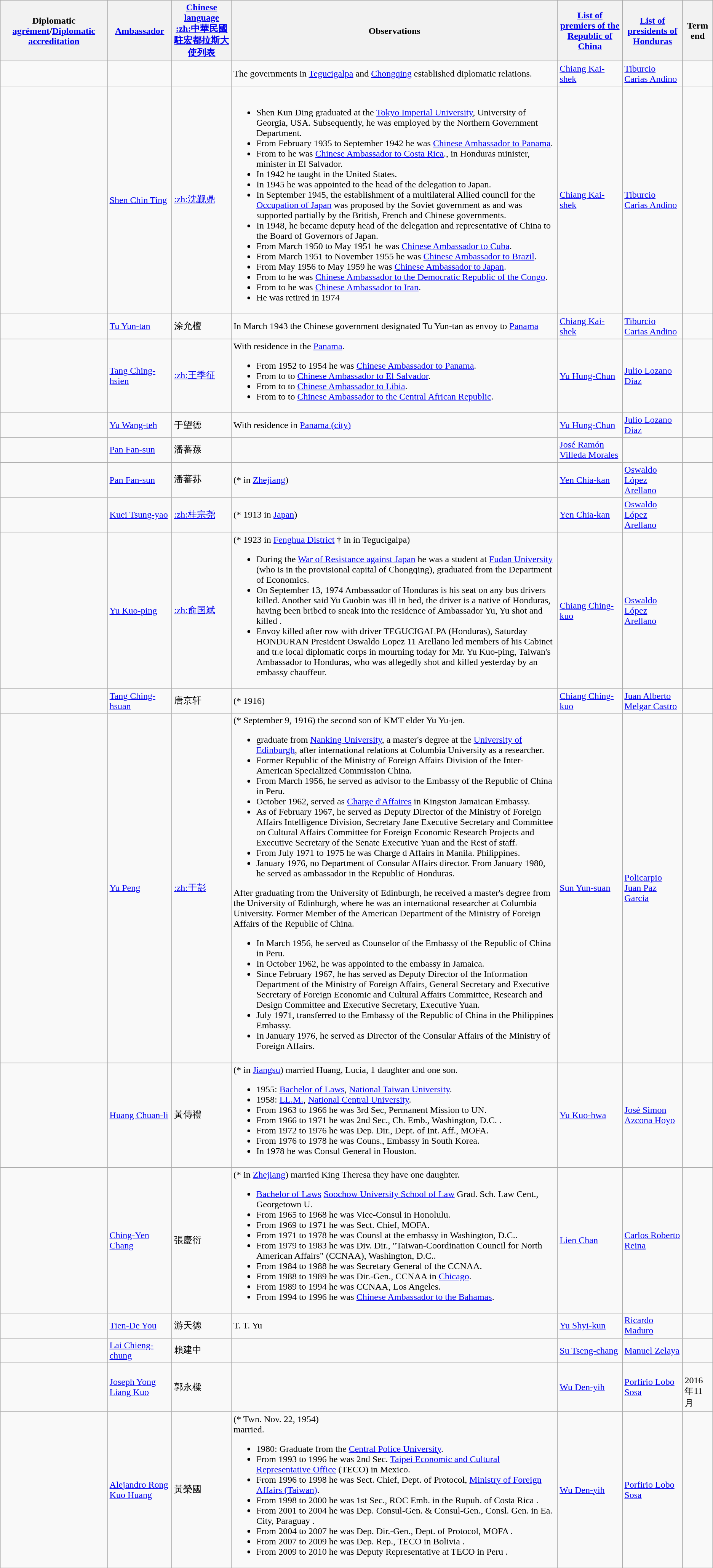<table class="wikitable sortable">
<tr>
<th>Diplomatic <a href='#'>agrément</a>/<a href='#'>Diplomatic accreditation</a></th>
<th><a href='#'>Ambassador</a></th>
<th><a href='#'>Chinese language</a><br><a href='#'>:zh:中華民國駐宏都拉斯大使列表</a></th>
<th>Observations</th>
<th><a href='#'>List of premiers of the Republic of China</a></th>
<th><a href='#'>List of presidents of Honduras</a></th>
<th>Term end</th>
</tr>
<tr>
<td></td>
<td></td>
<td></td>
<td>The governments in <a href='#'>Tegucigalpa</a> and <a href='#'>Chongqing</a> established diplomatic relations.</td>
<td><a href='#'>Chiang Kai-shek</a></td>
<td><a href='#'>Tiburcio Carias Andino</a></td>
</tr>
<tr>
<td></td>
<td><a href='#'>Shen Chin Ting</a></td>
<td><a href='#'>:zh:沈觐鼎</a></td>
<td><br><ul><li>Shen Kun Ding graduated at the <a href='#'>Tokyo Imperial University</a>, University of Georgia, USA. Subsequently, he was employed by the Northern Government Department.</li><li>From February 1935 to September 1942 he was <a href='#'>Chinese Ambassador to Panama</a>.</li><li>From  to  he was <a href='#'>Chinese Ambassador to Costa Rica</a>., in Honduras minister, minister in El Salvador.</li><li>In 1942 he taught in the United States.</li><li>In  1945 he was appointed to the head of the delegation to Japan.</li><li>In September 1945, the establishment of a multilateral Allied council for the <a href='#'>Occupation of Japan</a> was proposed by the Soviet government as and was supported partially by the British, French and Chinese governments.</li><li>In 1948, he became deputy head of the delegation and representative of China to the Board of Governors of Japan.</li><li>From March 1950 to May 1951 he was <a href='#'>Chinese Ambassador to Cuba</a>.</li><li>From March 1951 to November 1955 he was <a href='#'>Chinese Ambassador to Brazil</a>.</li><li>From May 1956 to May 1959 he was <a href='#'>Chinese Ambassador to Japan</a>.</li><li>From  to he was <a href='#'>Chinese Ambassador to the Democratic Republic of the Congo</a>.</li><li>From  to  he was <a href='#'>Chinese Ambassador to Iran</a>.</li><li>He was retired in 1974</li></ul></td>
<td><a href='#'>Chiang Kai-shek</a></td>
<td><a href='#'>Tiburcio Carias Andino</a></td>
<td></td>
</tr>
<tr>
<td></td>
<td><a href='#'>Tu Yun-tan</a></td>
<td>涂允檀</td>
<td>In March 1943 the Chinese government designated Tu Yun-tan as envoy to <a href='#'>Panama</a></td>
<td><a href='#'>Chiang Kai-shek</a></td>
<td><a href='#'>Tiburcio Carias Andino</a></td>
<td></td>
</tr>
<tr>
<td></td>
<td><a href='#'>Tang Ching-hsien</a></td>
<td><a href='#'>:zh:王季征</a></td>
<td>With residence in the <a href='#'>Panama</a>.<br><ul><li>From 1952 to 1954 he was <a href='#'>Chinese Ambassador to Panama</a>.</li><li>From  to  to <a href='#'>Chinese Ambassador to El Salvador</a>.</li><li>From  to  to <a href='#'>Chinese Ambassador to Libia</a>.</li><li>From  to  to <a href='#'>Chinese Ambassador to the Central African Republic</a>.</li></ul></td>
<td><a href='#'>Yu Hung-Chun</a></td>
<td><a href='#'>Julio Lozano Diaz</a></td>
<td></td>
</tr>
<tr>
<td></td>
<td><a href='#'>Yu Wang-teh</a></td>
<td>于望德</td>
<td>With residence in <a href='#'>Panama (city)</a></td>
<td><a href='#'>Yu Hung-Chun</a></td>
<td><a href='#'>Julio Lozano Diaz</a></td>
<td></td>
</tr>
<tr>
<td></td>
<td><a href='#'>Pan Fan-sun</a></td>
<td>潘蕃蓀</td>
<td></td>
<td><a href='#'>José Ramón Villeda Morales</a></td>
<td></td>
</tr>
<tr>
<td></td>
<td><a href='#'>Pan Fan-sun</a></td>
<td>潘蕃荪</td>
<td>(*  in <a href='#'>Zhejiang</a>)</td>
<td><a href='#'>Yen Chia-kan</a></td>
<td><a href='#'>Oswaldo López Arellano</a></td>
<td></td>
</tr>
<tr>
<td></td>
<td><a href='#'>Kuei Tsung-yao</a></td>
<td><a href='#'>:zh:桂宗尧</a></td>
<td>(* 1913 in <a href='#'>Japan</a>)</td>
<td><a href='#'>Yen Chia-kan</a></td>
<td><a href='#'>Oswaldo López Arellano</a></td>
<td></td>
</tr>
<tr>
<td></td>
<td><a href='#'>Yu Kuo-ping</a></td>
<td><a href='#'>:zh:俞国斌</a></td>
<td>(* 1923 in <a href='#'>Fenghua District</a> † in  in Tegucigalpa)<br><ul><li>During the <a href='#'>War of Resistance against Japan</a> he was a student at <a href='#'>Fudan University</a> (who is in the provisional capital of Chongqing), graduated from the Department of Economics.</li><li>On September 13, 1974 Ambassador of Honduras is his seat on any bus drivers killed. Another said Yu Guobin was ill in bed, the driver is a native of Honduras, having been bribed to sneak into the residence of Ambassador Yu, Yu shot and killed .</li><li>Envoy killed after row with driver TEGUCIGALPA (Honduras), Saturday HONDURAN President Oswaldo Lopez 11 Arellano led members of his Cabinet and tr.e local diplomatic corps in mourning today for Mr. Yu Kuo-ping, Taiwan's Ambassador to Honduras, who was allegedly shot and killed yesterday by an embassy chauffeur.</li></ul></td>
<td><a href='#'>Chiang Ching-kuo</a></td>
<td><a href='#'>Oswaldo López Arellano</a></td>
<td></td>
</tr>
<tr>
<td></td>
<td><a href='#'>Tang Ching-hsuan</a></td>
<td>唐京轩</td>
<td>(* 1916) </td>
<td><a href='#'>Chiang Ching-kuo</a></td>
<td><a href='#'>Juan Alberto Melgar Castro</a></td>
<td></td>
</tr>
<tr>
<td></td>
<td><a href='#'>Yu Peng</a></td>
<td><a href='#'>:zh:于彭</a></td>
<td>(* September 9, 1916)  the second son of KMT elder Yu Yu-jen.<br><ul><li>graduate from <a href='#'>Nanking University</a>, a master's degree at the <a href='#'>University of Edinburgh</a>, after international relations at Columbia University as a researcher.</li><li>Former Republic of the Ministry of Foreign Affairs Division of the Inter-American Specialized Commission China.</li><li>From March 1956, he served as advisor to the Embassy of the Republic of China in Peru.</li><li>October 1962, served as <a href='#'>Charge d'Affaires</a> in Kingston Jamaican Embassy.</li><li>As of February 1967, he served as Deputy Director of the Ministry of Foreign Affairs Intelligence Division, Secretary Jane Executive Secretary and Committee on Cultural Affairs Committee for Foreign Economic Research Projects and Executive Secretary of the Senate Executive Yuan and the Rest of staff.</li><li>From July 1971 to 1975 he was Charge d Affairs in Manila. Philippines.</li><li>January 1976, no Department of Consular Affairs director. From January 1980, he served as ambassador in the Republic of Honduras.</li></ul>After graduating from the University of Edinburgh, he received a master's degree from the University of Edinburgh, where he was an international researcher at Columbia University. Former Member of the American Department of the Ministry of Foreign Affairs of the Republic of China.<ul><li>In March 1956, he served as Counselor of the Embassy of the Republic of China in Peru.</li><li>In October 1962, he was appointed to the embassy in Jamaica.</li><li>Since February 1967, he has served as Deputy Director of the Information Department of the Ministry of Foreign Affairs, General Secretary and Executive Secretary of Foreign Economic and Cultural Affairs Committee, Research and Design Committee and Executive Secretary, Executive Yuan.</li><li>July 1971, transferred to the Embassy of the Republic of China in the Philippines Embassy.</li><li>In January 1976, he served as Director of the Consular Affairs of the Ministry of Foreign Affairs.</li></ul></td>
<td><a href='#'>Sun Yun-suan</a></td>
<td><a href='#'>Policarpio Juan Paz Garcia</a></td>
<td></td>
</tr>
<tr>
<td></td>
<td><a href='#'>Huang Chuan-li</a></td>
<td>黃傳禮</td>
<td>(*  in <a href='#'>Jiangsu</a>) married Huang, Lucia, 1 daughter and one son.<br><ul><li>1955: <a href='#'>Bachelor of Laws</a>, <a href='#'>National Taiwan University</a>.</li><li>1958: <a href='#'>LL.M.</a>, <a href='#'>National Central University</a>.</li><li>From 1963 to 1966 he was 3rd Sec, Permanent Mission to UN.</li><li>From 1966 to 1971 he was 2nd Sec., Ch. Emb., Washington, D.C. .</li><li>From 1972 to 1976 he was Dep. Dir., Dept. of Int. Aff., MOFA.</li><li>From 1976 to 1978 he was Couns., Embassy in South Korea.</li><li>In 1978 he was Consul General in Houston.</li></ul></td>
<td><a href='#'>Yu Kuo-hwa</a></td>
<td><a href='#'>José Simon Azcona Hoyo</a></td>
<td></td>
</tr>
<tr>
<td></td>
<td><a href='#'>Ching-Yen Chang</a></td>
<td>張慶衍</td>
<td>(* in <a href='#'>Zhejiang</a>)  married King Theresa they have one daughter.<br><ul><li><a href='#'>Bachelor of Laws</a> <a href='#'>Soochow University School of Law</a>  Grad. Sch. Law Cent., Georgetown U.</li><li>From 1965 to 1968 he was Vice-Consul in Honolulu.</li><li>From 1969 to 1971 he was Sect. Chief, MOFA.</li><li>From 1971 to 1978 he was Counsl at the embassy in Washington, D.C..</li><li>From 1979 to 1983 he was Div. Dir., "Taiwan-Coordination Council for North American Affairs" (CCNAA), Washington, D.C..</li><li>From 1984 to 1988 he was Secretary General of the CCNAA.</li><li>From 1988 to 1989 he was Dir.-Gen., CCNAA in <a href='#'>Chicago</a>.</li><li>From 1989 to 1994 he was CCNAA, Los Angeles.</li><li>From 1994 to 1996 he was <a href='#'>Chinese Ambassador to the Bahamas</a>.</li></ul></td>
<td><a href='#'>Lien Chan</a></td>
<td><a href='#'>Carlos Roberto Reina</a></td>
<td></td>
</tr>
<tr>
<td></td>
<td><a href='#'>Tien-De You</a></td>
<td>游天德</td>
<td> T. T. Yu </td>
<td><a href='#'>Yu Shyi-kun</a></td>
<td><a href='#'>Ricardo Maduro</a></td>
<td></td>
</tr>
<tr>
<td></td>
<td><a href='#'>Lai Chieng-chung</a></td>
<td>賴建中</td>
<td></td>
<td><a href='#'>Su Tseng-chang</a></td>
<td><a href='#'>Manuel Zelaya</a></td>
<td></td>
</tr>
<tr>
<td></td>
<td><a href='#'>Joseph Yong Liang Kuo</a></td>
<td>郭永樑</td>
<td></td>
<td><a href='#'>Wu Den-yih</a></td>
<td><a href='#'>Porfirio Lobo Sosa</a></td>
<td><br>	2016年11月</td>
</tr>
<tr>
<td></td>
<td><a href='#'>Alejandro Rong Kuo Huang</a></td>
<td>黃榮國</td>
<td>(* Twn.  Nov.  22,  1954)<br>married.<ul><li>1980: Graduate from the <a href='#'>Central Police University</a>.</li><li>From 1993 to 1996 he was 2nd  Sec. <a href='#'>Taipei Economic and Cultural Representative Office</a> (TECO) in Mexico.</li><li>From 1996 to 1998 he was Sect. Chief, Dept. of Protocol, <a href='#'>Ministry of Foreign Affairs (Taiwan)</a>.</li><li>From 1998 to 2000 he was 1st  Sec.,  ROC  Emb.  in  the  Rupub.  of  Costa Rica .</li><li>From 2001 to 2004 he was Dep. Consul-Gen. & Consul-Gen., Consl. Gen.  in  Ea.  City,  Paraguay  .</li><li>From 2004 to 2007 he was Dep.  Dir.-Gen., Dept. of Protocol, MOFA .</li><li>From 2007 to 2009 he was Dep. Rep., TECO in Bolivia .</li><li>From 2009 to 2010 he was Deputy Representative at TECO in Peru .</li></ul></td>
<td><a href='#'>Wu Den-yih</a></td>
<td><a href='#'>Porfirio Lobo Sosa</a></td>
<td></td>
</tr>
</table>
